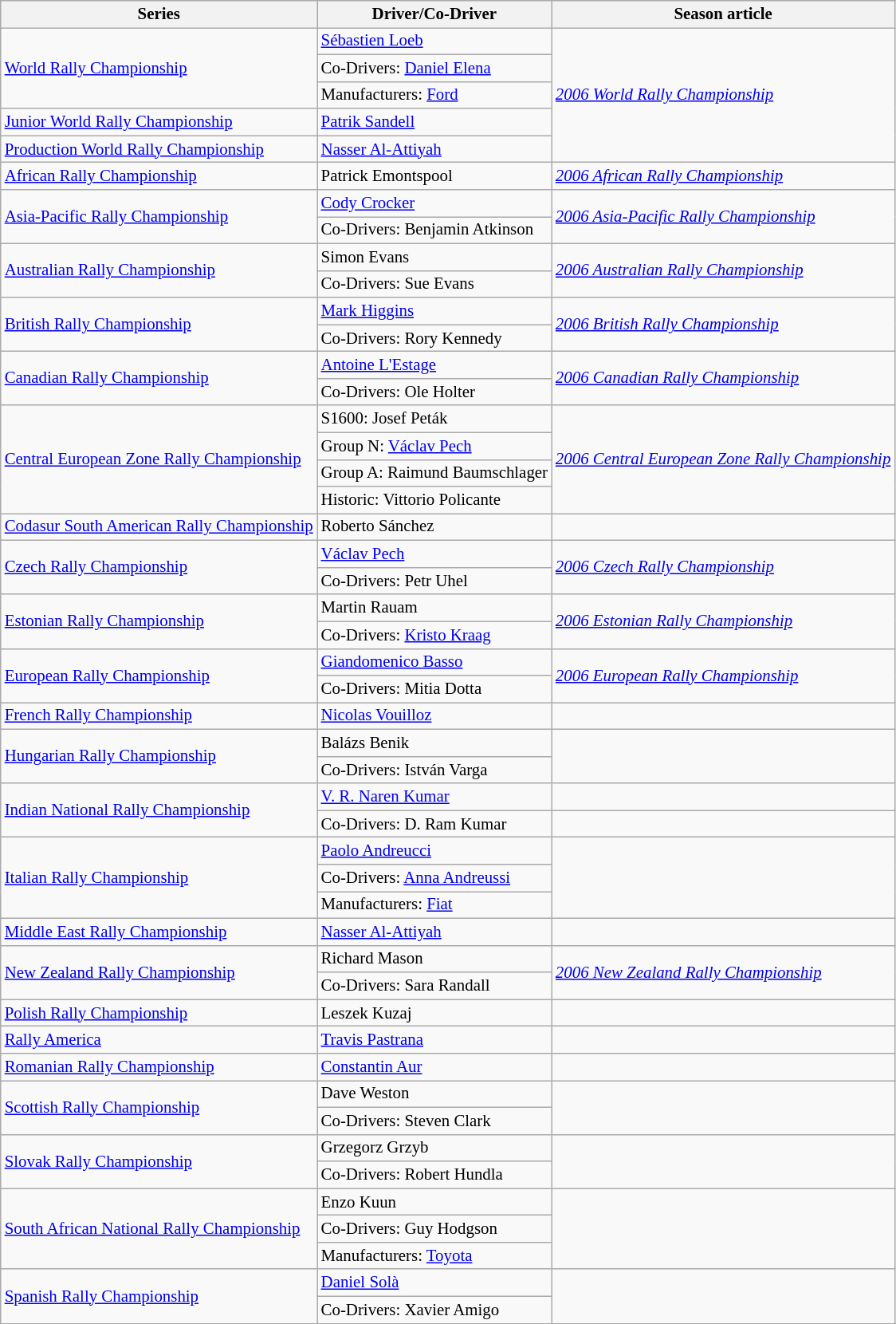<table class="wikitable" style="font-size: 87%;">
<tr>
<th>Series</th>
<th>Driver/Co-Driver</th>
<th>Season article</th>
</tr>
<tr>
<td rowspan=3><a href='#'>World Rally Championship</a></td>
<td> <a href='#'>Sébastien Loeb</a></td>
<td rowspan=5><em><a href='#'>2006 World Rally Championship</a></em></td>
</tr>
<tr>
<td>Co-Drivers:  <a href='#'>Daniel Elena</a></td>
</tr>
<tr>
<td>Manufacturers:  <a href='#'>Ford</a></td>
</tr>
<tr>
<td><a href='#'>Junior World Rally Championship</a></td>
<td> <a href='#'>Patrik Sandell</a></td>
</tr>
<tr>
<td><a href='#'>Production World Rally Championship</a></td>
<td> <a href='#'>Nasser Al-Attiyah</a></td>
</tr>
<tr>
<td><a href='#'>African Rally Championship</a></td>
<td> Patrick Emontspool</td>
<td><em><a href='#'>2006 African Rally Championship</a></em></td>
</tr>
<tr>
<td rowspan=2><a href='#'>Asia-Pacific Rally Championship</a></td>
<td> <a href='#'>Cody Crocker</a></td>
<td rowspan=2><em><a href='#'>2006 Asia-Pacific Rally Championship</a></em></td>
</tr>
<tr>
<td>Co-Drivers:  Benjamin Atkinson</td>
</tr>
<tr>
<td rowspan=2><a href='#'>Australian Rally Championship</a></td>
<td> Simon Evans</td>
<td rowspan=2><em><a href='#'>2006 Australian Rally Championship</a></em></td>
</tr>
<tr>
<td>Co-Drivers:  Sue Evans</td>
</tr>
<tr>
<td rowspan=2><a href='#'>British Rally Championship</a></td>
<td> <a href='#'>Mark Higgins</a></td>
<td rowspan=2><em><a href='#'>2006 British Rally Championship</a></em></td>
</tr>
<tr>
<td>Co-Drivers:  Rory Kennedy</td>
</tr>
<tr>
<td rowspan=2><a href='#'>Canadian Rally Championship</a></td>
<td> <a href='#'>Antoine L'Estage</a></td>
<td rowspan=2><em><a href='#'>2006 Canadian Rally Championship</a></em></td>
</tr>
<tr>
<td>Co-Drivers:  Ole Holter</td>
</tr>
<tr>
<td rowspan=4><a href='#'>Central European Zone Rally Championship</a></td>
<td>S1600:  Josef Peták</td>
<td rowspan=4><em><a href='#'>2006 Central European Zone Rally Championship</a></em></td>
</tr>
<tr>
<td>Group N:  <a href='#'>Václav Pech</a></td>
</tr>
<tr>
<td>Group A:  Raimund Baumschlager</td>
</tr>
<tr>
<td>Historic:  Vittorio Policante</td>
</tr>
<tr>
<td><a href='#'>Codasur South American Rally Championship</a></td>
<td> Roberto Sánchez</td>
<td></td>
</tr>
<tr>
<td rowspan=2><a href='#'>Czech Rally Championship</a></td>
<td> <a href='#'>Václav Pech</a></td>
<td rowspan=2><em><a href='#'>2006 Czech Rally Championship</a></em></td>
</tr>
<tr>
<td>Co-Drivers:  Petr Uhel</td>
</tr>
<tr>
<td rowspan=2><a href='#'>Estonian Rally Championship</a></td>
<td> Martin Rauam</td>
<td rowspan=2><em><a href='#'>2006 Estonian Rally Championship</a></em></td>
</tr>
<tr>
<td>Co-Drivers:  <a href='#'>Kristo Kraag</a></td>
</tr>
<tr>
<td rowspan=2><a href='#'>European Rally Championship</a></td>
<td> <a href='#'>Giandomenico Basso</a></td>
<td rowspan=2><em><a href='#'>2006 European Rally Championship</a></em></td>
</tr>
<tr>
<td>Co-Drivers:  Mitia Dotta</td>
</tr>
<tr>
<td><a href='#'>French Rally Championship</a></td>
<td> <a href='#'>Nicolas Vouilloz</a></td>
<td></td>
</tr>
<tr>
<td rowspan=2><a href='#'>Hungarian Rally Championship</a></td>
<td> Balázs Benik</td>
<td rowspan=2></td>
</tr>
<tr>
<td>Co-Drivers:  István Varga</td>
</tr>
<tr>
<td rowspan=2><a href='#'>Indian National Rally Championship</a></td>
<td> <a href='#'>V. R. Naren Kumar</a></td>
<td></td>
</tr>
<tr>
<td>Co-Drivers:  D. Ram Kumar</td>
</tr>
<tr>
<td rowspan=3><a href='#'>Italian Rally Championship</a></td>
<td> <a href='#'>Paolo Andreucci</a></td>
<td rowspan=3></td>
</tr>
<tr>
<td>Co-Drivers:  <a href='#'>Anna Andreussi</a></td>
</tr>
<tr>
<td>Manufacturers:  <a href='#'>Fiat</a></td>
</tr>
<tr>
<td><a href='#'>Middle East Rally Championship</a></td>
<td> <a href='#'>Nasser Al-Attiyah</a></td>
<td></td>
</tr>
<tr>
<td rowspan=2><a href='#'>New Zealand Rally Championship</a></td>
<td> Richard Mason</td>
<td rowspan=2><em><a href='#'>2006 New Zealand Rally Championship</a></em></td>
</tr>
<tr>
<td>Co-Drivers:  Sara Randall</td>
</tr>
<tr>
<td><a href='#'>Polish Rally Championship</a></td>
<td> Leszek Kuzaj</td>
<td></td>
</tr>
<tr>
<td><a href='#'>Rally America</a></td>
<td> <a href='#'>Travis Pastrana</a></td>
<td></td>
</tr>
<tr>
<td><a href='#'>Romanian Rally Championship</a></td>
<td> <a href='#'>Constantin Aur</a></td>
<td></td>
</tr>
<tr>
<td rowspan=2><a href='#'>Scottish Rally Championship</a></td>
<td> Dave Weston</td>
<td rowspan=2></td>
</tr>
<tr>
<td>Co-Drivers:  Steven Clark</td>
</tr>
<tr>
<td rowspan=2><a href='#'>Slovak Rally Championship</a></td>
<td> Grzegorz Grzyb</td>
<td rowspan=2></td>
</tr>
<tr>
<td>Co-Drivers:  Robert Hundla</td>
</tr>
<tr>
<td rowspan=3><a href='#'>South African National Rally Championship</a></td>
<td> Enzo Kuun</td>
<td rowspan=3></td>
</tr>
<tr>
<td>Co-Drivers:  Guy Hodgson</td>
</tr>
<tr>
<td>Manufacturers:  <a href='#'>Toyota</a></td>
</tr>
<tr>
<td rowspan=2><a href='#'>Spanish Rally Championship</a></td>
<td> <a href='#'>Daniel Solà</a></td>
<td rowspan=2></td>
</tr>
<tr>
<td>Co-Drivers:  Xavier Amigo</td>
</tr>
<tr>
</tr>
</table>
